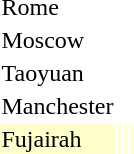<table>
<tr>
<td rowspan=2>Rome</td>
<td rowspan=2></td>
<td rowspan=2></td>
<td></td>
</tr>
<tr>
<td></td>
</tr>
<tr>
<td rowspan=2>Moscow</td>
<td rowspan=2></td>
<td rowspan=2></td>
<td></td>
</tr>
<tr>
<td></td>
</tr>
<tr>
<td rowspan=2>Taoyuan</td>
<td rowspan=2></td>
<td rowspan=2></td>
<td></td>
</tr>
<tr>
<td></td>
</tr>
<tr>
<td rowspan=2>Manchester</td>
<td rowspan=2></td>
<td rowspan=2></td>
<td></td>
</tr>
<tr>
<td></td>
</tr>
<tr bgcolor=ffffcc>
<td>Fujairah</td>
<td></td>
<td></td>
<td></td>
</tr>
</table>
